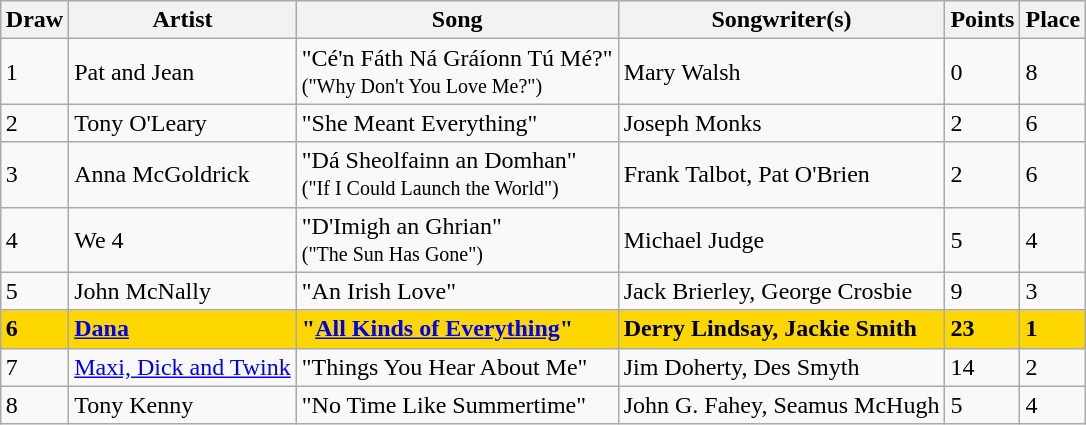<table class="sortable wikitable" style="margin: 1em auto 1em auto">
<tr bgcolor="ffdead">
<th>Draw</th>
<th>Artist</th>
<th>Song</th>
<th>Songwriter(s)</th>
<th>Points</th>
<th>Place</th>
</tr>
<tr>
<td>1</td>
<td>Pat and Jean</td>
<td>"Cé'n Fáth Ná Gráíonn Tú Mé?"<br><small>("Why Don't You Love Me?")</small></td>
<td>Mary Walsh</td>
<td>0</td>
<td>8</td>
</tr>
<tr>
<td>2</td>
<td>Tony O'Leary</td>
<td>"She Meant Everything"</td>
<td>Joseph Monks</td>
<td>2</td>
<td>6</td>
</tr>
<tr>
<td>3</td>
<td>Anna McGoldrick</td>
<td>"Dá Sheolfainn an Domhan"<br><small>("If I Could Launch the World")</small></td>
<td>Frank Talbot, Pat O'Brien</td>
<td>2</td>
<td>6</td>
</tr>
<tr>
<td>4</td>
<td>We 4</td>
<td>"D'Imigh an Ghrian"<br><small>("The Sun Has Gone")</small></td>
<td>Michael Judge</td>
<td>5</td>
<td>4</td>
</tr>
<tr>
<td>5</td>
<td>John McNally</td>
<td>"An Irish Love"</td>
<td>Jack Brierley, George Crosbie</td>
<td>9</td>
<td>3</td>
</tr>
<tr bgcolor="gold">
<td><strong>6</strong></td>
<td><strong><a href='#'>Dana</a></strong></td>
<td><strong>"<a href='#'>All Kinds of Everything</a>"</strong></td>
<td><strong>Derry Lindsay, Jackie Smith</strong></td>
<td><strong>23</strong></td>
<td><strong>1</strong></td>
</tr>
<tr>
<td>7</td>
<td><a href='#'>Maxi, Dick and Twink</a></td>
<td>"Things You Hear About Me"</td>
<td>Jim Doherty, Des Smyth</td>
<td>14</td>
<td>2</td>
</tr>
<tr>
<td>8</td>
<td>Tony Kenny</td>
<td>"No Time Like Summertime"</td>
<td>John G. Fahey, Seamus McHugh</td>
<td>5</td>
<td>4</td>
</tr>
</table>
